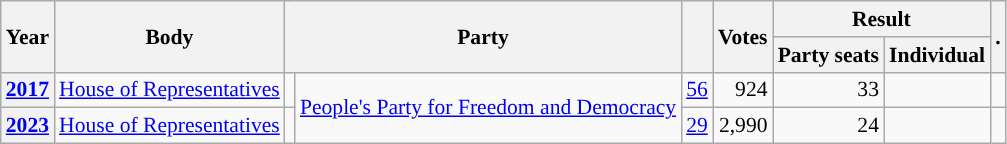<table class="wikitable plainrowheaders sortable" border=2 cellpadding=4 cellspacing=0 style="border: 1px #aaa solid; font-size: 90%; text-align:center;">
<tr>
<th scope="col" rowspan=2>Year</th>
<th scope="col" rowspan=2>Body</th>
<th scope="col" colspan=2 rowspan=2>Party</th>
<th scope="col" rowspan=2></th>
<th scope="col" rowspan=2>Votes</th>
<th scope="colgroup" colspan=2>Result</th>
<th scope="col" rowspan=2 class="unsortable">.</th>
</tr>
<tr>
<th scope="col">Party seats</th>
<th scope="col">Individual</th>
</tr>
<tr>
<th scope="row"><a href='#'>2017</a></th>
<td><a href='#'>House of Representatives</a></td>
<td style="background-color:"></td>
<td rowspan="2"><a href='#'>People's Party for Freedom and Democracy</a></td>
<td style=text-align:right><a href='#'>56</a></td>
<td style=text-align:right>924</td>
<td style=text-align:right>33</td>
<td></td>
<td></td>
</tr>
<tr>
<th scope="row"><a href='#'>2023</a></th>
<td><a href='#'>House of Representatives</a></td>
<td style="background-color:"></td>
<td style=text-align:right><a href='#'>29</a></td>
<td style=text-align:right>2,990</td>
<td style=text-align:right>24</td>
<td></td>
<td></td>
</tr>
</table>
